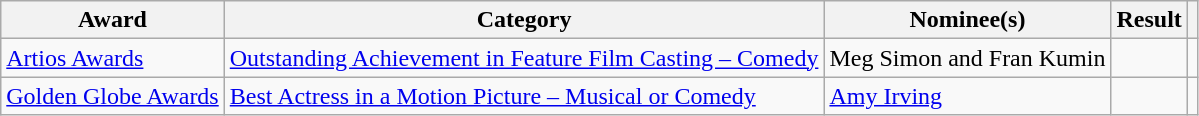<table class="wikitable">
<tr>
<th>Award</th>
<th>Category</th>
<th>Nominee(s)</th>
<th>Result</th>
<th></th>
</tr>
<tr>
<td><a href='#'>Artios Awards</a></td>
<td><a href='#'>Outstanding Achievement in Feature Film Casting – Comedy</a></td>
<td>Meg Simon and Fran Kumin</td>
<td></td>
<td style="text-align:center;"></td>
</tr>
<tr>
<td><a href='#'>Golden Globe Awards</a></td>
<td><a href='#'>Best Actress in a Motion Picture – Musical or Comedy</a></td>
<td><a href='#'>Amy Irving</a></td>
<td></td>
<td style="text-align:center;"></td>
</tr>
</table>
